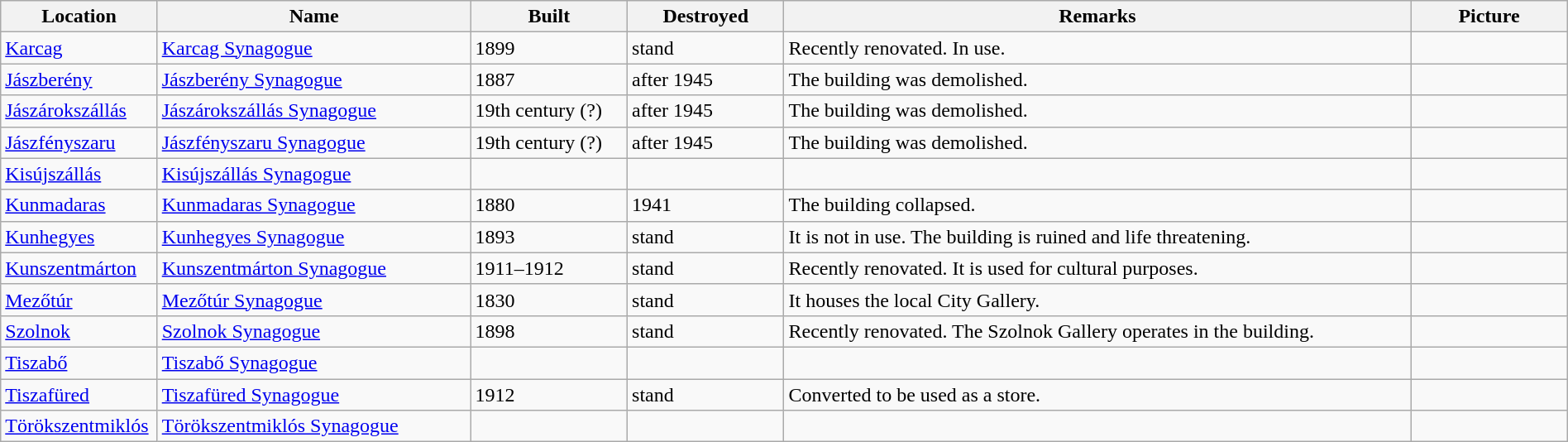<table class="wikitable sortable" width="100%">
<tr>
<th width="10%">Location</th>
<th width="20%">Name</th>
<th width="10%">Built</th>
<th width="10%">Destroyed</th>
<th width="40%" class="unsortable">Remarks</th>
<th width="10%" class="unsortable">Picture</th>
</tr>
<tr>
<td><a href='#'>Karcag</a></td>
<td><a href='#'>Karcag Synagogue</a></td>
<td>1899</td>
<td>stand</td>
<td>Recently renovated. In use.</td>
<td></td>
</tr>
<tr>
<td><a href='#'>Jászberény</a></td>
<td><a href='#'>Jászberény Synagogue</a></td>
<td>1887</td>
<td>after 1945</td>
<td>The building was demolished.</td>
<td></td>
</tr>
<tr>
<td><a href='#'>Jászárokszállás</a></td>
<td><a href='#'>Jászárokszállás Synagogue</a></td>
<td>19th century (?)</td>
<td>after 1945</td>
<td>The building was demolished.</td>
<td></td>
</tr>
<tr>
<td><a href='#'>Jászfényszaru</a></td>
<td><a href='#'>Jászfényszaru Synagogue</a></td>
<td>19th century (?)</td>
<td>after 1945</td>
<td>The building was demolished.</td>
<td></td>
</tr>
<tr>
<td><a href='#'>Kisújszállás</a></td>
<td><a href='#'>Kisújszállás Synagogue</a></td>
<td></td>
<td></td>
<td></td>
<td></td>
</tr>
<tr>
<td><a href='#'>Kunmadaras</a></td>
<td><a href='#'>Kunmadaras Synagogue</a></td>
<td>1880</td>
<td>1941</td>
<td>The building collapsed.</td>
<td></td>
</tr>
<tr>
<td><a href='#'>Kunhegyes</a></td>
<td><a href='#'>Kunhegyes Synagogue</a></td>
<td>1893</td>
<td>stand</td>
<td>It is not in use. The building is ruined and life threatening.</td>
<td></td>
</tr>
<tr>
<td><a href='#'>Kunszentmárton</a></td>
<td><a href='#'>Kunszentmárton Synagogue</a></td>
<td>1911–1912</td>
<td>stand</td>
<td>Recently renovated. It is used for cultural purposes.</td>
<td></td>
</tr>
<tr>
<td><a href='#'>Mezőtúr</a></td>
<td><a href='#'>Mezőtúr Synagogue</a></td>
<td>1830</td>
<td>stand</td>
<td>It houses the local City Gallery.</td>
<td></td>
</tr>
<tr>
<td><a href='#'>Szolnok</a></td>
<td><a href='#'>Szolnok Synagogue</a></td>
<td>1898</td>
<td>stand</td>
<td>Recently renovated. The Szolnok Gallery operates in the building.</td>
<td></td>
</tr>
<tr>
<td><a href='#'>Tiszabő</a></td>
<td><a href='#'>Tiszabő Synagogue</a></td>
<td></td>
<td></td>
<td></td>
<td></td>
</tr>
<tr>
<td><a href='#'>Tiszafüred</a></td>
<td><a href='#'>Tiszafüred Synagogue</a></td>
<td>1912</td>
<td>stand</td>
<td>Converted to be used as a store.</td>
<td></td>
</tr>
<tr>
<td><a href='#'>Törökszentmiklós</a></td>
<td><a href='#'>Törökszentmiklós Synagogue</a></td>
<td></td>
<td></td>
<td></td>
<td></td>
</tr>
</table>
